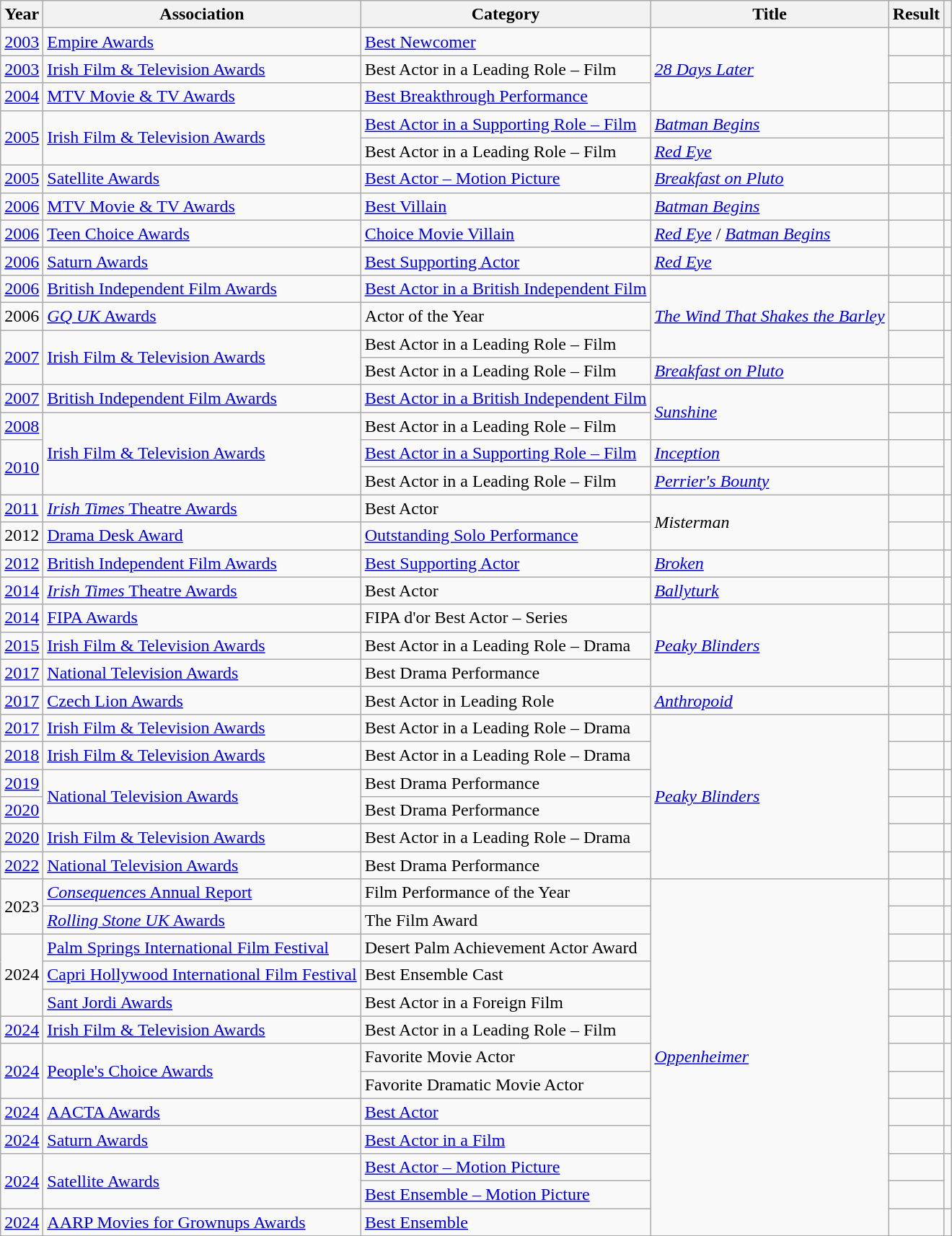<table class="wikitable sortable" style="text-align:left; font-size:100%;">
<tr>
<th>Year</th>
<th>Association</th>
<th>Category</th>
<th>Title</th>
<th>Result</th>
<th class=unsortable></th>
</tr>
<tr>
<td><a href='#'>2003</a></td>
<td><a href='#'>Empire Awards</a></td>
<td><a href='#'>Best Newcomer</a></td>
<td rowspan="3"><em><a href='#'>28 Days Later</a></em></td>
<td></td>
<td></td>
</tr>
<tr>
<td><a href='#'>2003</a></td>
<td><a href='#'>Irish Film & Television Awards</a></td>
<td>Best Actor in a Leading Role – Film</td>
<td></td>
<td></td>
</tr>
<tr>
<td><a href='#'>2004</a></td>
<td><a href='#'>MTV Movie & TV Awards</a></td>
<td><a href='#'>Best Breakthrough Performance</a></td>
<td></td>
<td></td>
</tr>
<tr>
<td rowspan="2"><a href='#'>2005</a></td>
<td rowspan="2"><a href='#'>Irish Film & Television Awards</a></td>
<td><a href='#'>Best Actor in a Supporting Role – Film</a></td>
<td><em><a href='#'>Batman Begins</a></em></td>
<td></td>
<td rowspan="2"></td>
</tr>
<tr>
<td>Best Actor in a Leading Role – Film</td>
<td><em><a href='#'>Red Eye</a></em></td>
<td></td>
</tr>
<tr>
<td><a href='#'>2005</a></td>
<td><a href='#'>Satellite Awards</a></td>
<td><a href='#'>Best Actor – Motion Picture</a></td>
<td><em><a href='#'>Breakfast on Pluto</a></em></td>
<td></td>
<td></td>
</tr>
<tr>
<td><a href='#'>2006</a></td>
<td><a href='#'>MTV Movie & TV Awards</a></td>
<td><a href='#'>Best Villain</a></td>
<td><em><a href='#'>Batman Begins</a></em></td>
<td></td>
<td></td>
</tr>
<tr>
<td><a href='#'>2006</a></td>
<td><a href='#'>Teen Choice Awards</a></td>
<td><a href='#'>Choice Movie Villain</a></td>
<td><em><a href='#'>Red Eye</a></em> / <em><a href='#'>Batman Begins</a></em></td>
<td></td>
<td></td>
</tr>
<tr>
<td><a href='#'>2006</a></td>
<td><a href='#'>Saturn Awards</a></td>
<td><a href='#'>Best Supporting Actor</a></td>
<td><em><a href='#'>Red Eye</a></em></td>
<td></td>
<td></td>
</tr>
<tr>
<td><a href='#'>2006</a></td>
<td><a href='#'>British Independent Film Awards</a></td>
<td><a href='#'>Best Actor in a British Independent Film</a></td>
<td rowspan="3"><em><a href='#'>The Wind That Shakes the Barley</a></em></td>
<td></td>
<td></td>
</tr>
<tr>
<td>2006</td>
<td><a href='#'><em>GQ UK</em> Awards</a></td>
<td>Actor of the Year</td>
<td></td>
<td></td>
</tr>
<tr>
<td rowspan="2"><a href='#'>2007</a></td>
<td rowspan="2"><a href='#'>Irish Film & Television Awards</a></td>
<td>Best Actor in a Leading Role – Film</td>
<td></td>
<td rowspan="2"></td>
</tr>
<tr>
<td>Best Actor in a Leading Role – Film</td>
<td><em><a href='#'>Breakfast on Pluto</a></em></td>
<td></td>
</tr>
<tr>
<td><a href='#'>2007</a></td>
<td><a href='#'>British Independent Film Awards</a></td>
<td><a href='#'>Best Actor in a British Independent Film</a></td>
<td rowspan=2><em><a href='#'>Sunshine</a></em></td>
<td></td>
<td></td>
</tr>
<tr>
<td><a href='#'>2008</a></td>
<td rowspan="3"><a href='#'>Irish Film & Television Awards</a></td>
<td>Best Actor in a Leading Role – Film<br></td>
<td></td>
<td></td>
</tr>
<tr>
<td rowspan=2><a href='#'>2010</a></td>
<td><a href='#'>Best Actor in a Supporting Role – Film</a></td>
<td><em><a href='#'>Inception</a></em></td>
<td></td>
<td rowspan="2"></td>
</tr>
<tr>
<td>Best Actor in a Leading Role – Film</td>
<td><em><a href='#'>Perrier's Bounty</a></em></td>
<td></td>
</tr>
<tr>
<td><a href='#'>2011</a></td>
<td><a href='#'><em>Irish Times</em> Theatre Awards</a></td>
<td>Best Actor</td>
<td rowspan="2"><em>Misterman</em></td>
<td></td>
<td></td>
</tr>
<tr>
<td>2012</td>
<td><a href='#'>Drama Desk Award</a></td>
<td><a href='#'>Outstanding Solo Performance</a></td>
<td></td>
<td></td>
</tr>
<tr>
<td><a href='#'>2012</a></td>
<td><a href='#'>British Independent Film Awards</a></td>
<td><a href='#'>Best Supporting Actor</a></td>
<td><em><a href='#'>Broken</a></em></td>
<td></td>
<td></td>
</tr>
<tr>
<td><a href='#'>2014</a></td>
<td><a href='#'><em>Irish Times</em> Theatre Awards</a></td>
<td>Best Actor</td>
<td><em><a href='#'>Ballyturk</a></em></td>
<td></td>
<td></td>
</tr>
<tr>
<td><a href='#'>2014</a></td>
<td><a href='#'>FIPA Awards</a></td>
<td>FIPA d'or Best Actor – Series</td>
<td rowspan="3"><em><a href='#'>Peaky Blinders</a></em></td>
<td></td>
<td></td>
</tr>
<tr>
<td><a href='#'>2015</a></td>
<td><a href='#'>Irish Film & Television Awards</a></td>
<td>Best Actor in a Leading Role – Drama</td>
<td></td>
<td></td>
</tr>
<tr>
<td><a href='#'>2017</a></td>
<td><a href='#'>National Television Awards</a></td>
<td>Best Drama Performance</td>
<td></td>
<td></td>
</tr>
<tr>
<td><a href='#'>2017</a></td>
<td><a href='#'>Czech Lion Awards</a></td>
<td>Best Actor in Leading Role</td>
<td><em><a href='#'>Anthropoid</a></em></td>
<td></td>
<td></td>
</tr>
<tr>
<td><a href='#'>2017</a></td>
<td><a href='#'>Irish Film & Television Awards</a></td>
<td>Best Actor in a Leading Role – Drama</td>
<td rowspan="6"><em><a href='#'>Peaky Blinders</a></em></td>
<td></td>
<td></td>
</tr>
<tr>
<td><a href='#'>2018</a></td>
<td><a href='#'>Irish Film & Television Awards</a></td>
<td>Best Actor in a Leading Role – Drama</td>
<td></td>
<td></td>
</tr>
<tr>
<td><a href='#'>2019</a></td>
<td rowspan="2"><a href='#'>National Television Awards</a></td>
<td>Best Drama Performance</td>
<td></td>
<td></td>
</tr>
<tr>
<td><a href='#'>2020</a></td>
<td>Best Drama Performance</td>
<td></td>
<td></td>
</tr>
<tr>
<td><a href='#'>2020</a></td>
<td><a href='#'>Irish Film & Television Awards</a></td>
<td>Best Actor in a Leading Role – Drama</td>
<td></td>
<td></td>
</tr>
<tr>
<td><a href='#'>2022</a></td>
<td><a href='#'>National Television Awards</a></td>
<td>Best Drama Performance</td>
<td></td>
<td></td>
</tr>
<tr>
<td rowspan="2">2023</td>
<td><a href='#'><em>Consequence</em>s Annual Report</a></td>
<td>Film Performance of the Year</td>
<td rowspan="13"><em><a href='#'>Oppenheimer</a></em></td>
<td></td>
<td></td>
</tr>
<tr>
<td><a href='#'><em>Rolling Stone UK</em> Awards</a></td>
<td>The Film Award</td>
<td></td>
<td><br></td>
</tr>
<tr>
<td rowspan="3">2024</td>
<td><a href='#'>Palm Springs International Film Festival</a></td>
<td>Desert Palm Achievement Actor Award</td>
<td></td>
<td></td>
</tr>
<tr>
<td><a href='#'>Capri Hollywood International Film Festival</a></td>
<td>Best Ensemble Cast</td>
<td></td>
<td></td>
</tr>
<tr>
<td><a href='#'>Sant Jordi Awards</a></td>
<td>Best Actor in a Foreign Film</td>
<td></td>
<td></td>
</tr>
<tr>
<td><a href='#'>2024</a></td>
<td><a href='#'>Irish Film & Television Awards</a></td>
<td>Best Actor in a Leading Role – Film</td>
<td></td>
<td></td>
</tr>
<tr>
<td rowspan="2"><a href='#'>2024</a></td>
<td rowspan="2"><a href='#'>People's Choice Awards</a></td>
<td>Favorite Movie Actor</td>
<td></td>
<td rowspan="2"></td>
</tr>
<tr>
<td>Favorite Dramatic Movie Actor</td>
<td></td>
</tr>
<tr>
<td><a href='#'>2024</a></td>
<td><a href='#'>AACTA Awards</a></td>
<td><a href='#'>Best Actor</a></td>
<td></td>
<td></td>
</tr>
<tr>
<td><a href='#'>2024</a></td>
<td><a href='#'>Saturn Awards</a></td>
<td><a href='#'>Best Actor in a Film</a></td>
<td></td>
<td></td>
</tr>
<tr>
<td rowspan="2"><a href='#'>2024</a></td>
<td rowspan="2"><a href='#'>Satellite Awards</a></td>
<td><a href='#'>Best Actor – Motion Picture</a></td>
<td></td>
<td rowspan="2"></td>
</tr>
<tr>
<td><a href='#'>Best Ensemble – Motion Picture</a></td>
<td></td>
</tr>
<tr>
<td><a href='#'>2024</a></td>
<td><a href='#'>AARP Movies for Grownups Awards</a></td>
<td><a href='#'>Best Ensemble</a></td>
<td></td>
<td><br></td>
</tr>
</table>
